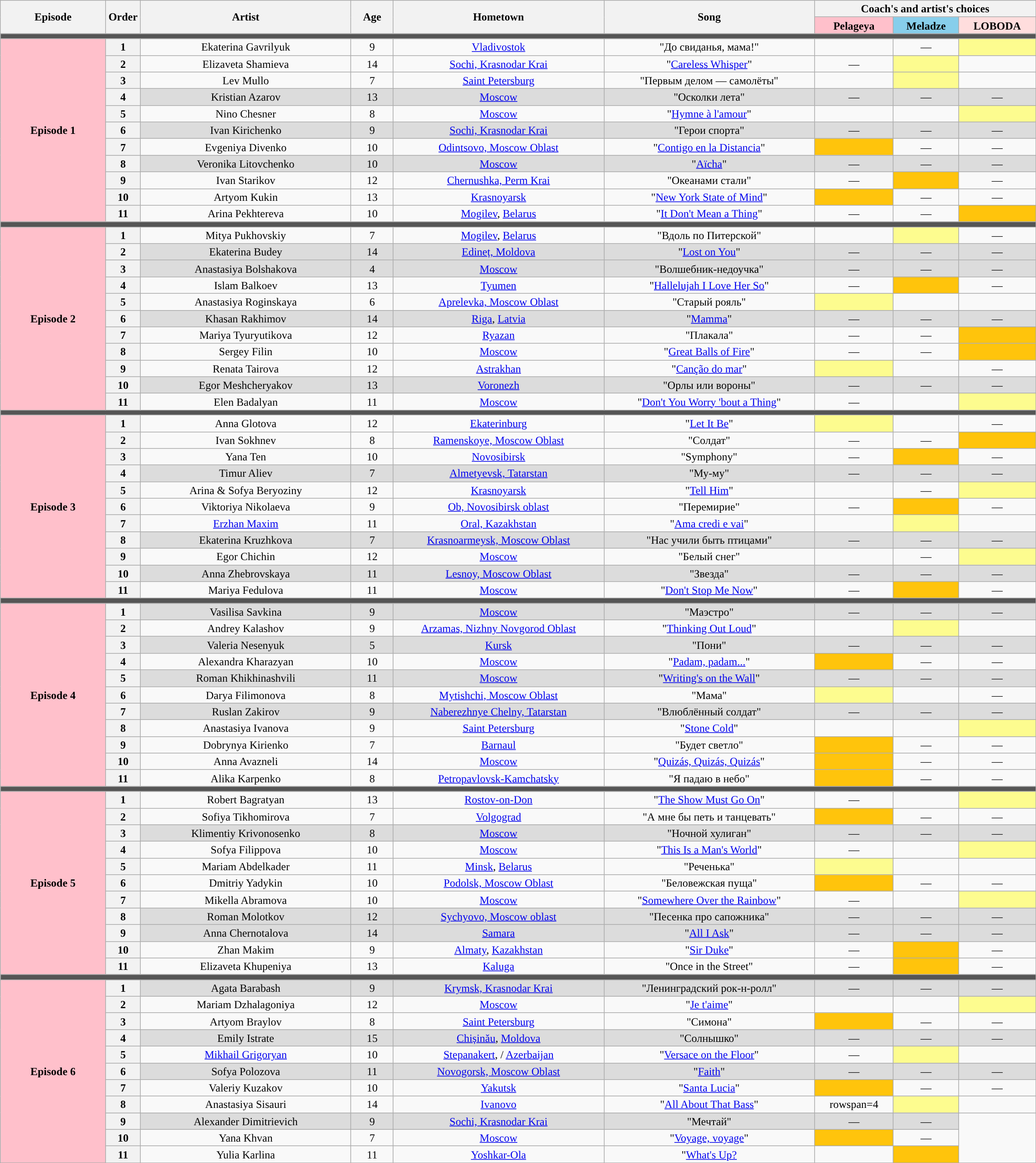<table class="wikitable" style="text-align:center; line-height:17px; width:120%">
<tr>
<th rowspan="2" scope="col" style="width:10%">Episode</th>
<th rowspan="2" scope="col" style="width:03%">Order</th>
<th rowspan="2" scope="col" style="width:20%">Artist</th>
<th rowspan="2" scope="col" style="width:04%">Age</th>
<th rowspan="2" scope="col" style="width:20%">Hometown</th>
<th rowspan="2" scope="col" style="width:20%">Song</th>
<th colspan="3" scope="col" style="width:21%">Coach's and artist's choices</th>
</tr>
<tr>
<th style="background: pink;">Pelageya</th>
<th style="background:#87ceeb;">Meladze</th>
<th style="background:#ffdddd;">LOBODA</th>
</tr>
<tr>
<td colspan="9" style="background:#555"></td>
</tr>
<tr>
<td rowspan="11" style="background:pink;"><strong>Episode 1</strong> <br></td>
<th>1</th>
<td>Ekaterina Gavrilyuk</td>
<td>9</td>
<td><a href='#'>Vladivostok</a></td>
<td>"До свиданья, мама!"</td>
<td><strong></strong></td>
<td>—</td>
<td style="background:#fdfc8f;"><strong></strong></td>
</tr>
<tr>
<th>2</th>
<td>Elizaveta Shamieva</td>
<td>14</td>
<td><a href='#'>Sochi, Krasnodar Krai</a></td>
<td>"<a href='#'>Careless Whisper</a>"</td>
<td>—</td>
<td style="background:#fdfc8f;"><strong></strong></td>
<td><strong></strong></td>
</tr>
<tr>
<th>3</th>
<td>Lev Mullo</td>
<td>7</td>
<td><a href='#'>Saint Petersburg</a></td>
<td>"Первым делом — самолёты"</td>
<td><strong></strong></td>
<td style="background:#fdfc8f;"><strong></strong></td>
<td><strong></strong></td>
</tr>
<tr style="background:#DCDCDC;">
<th>4</th>
<td>Kristian Azarov</td>
<td>13</td>
<td><a href='#'>Moscow</a></td>
<td>"Осколки лета"</td>
<td>—</td>
<td>—</td>
<td>—</td>
</tr>
<tr>
<th>5</th>
<td>Nino Chesner</td>
<td>8</td>
<td><a href='#'>Moscow</a></td>
<td>"<a href='#'>Hymne à l'amour</a>"</td>
<td><strong></strong></td>
<td><strong></strong></td>
<td style="background:#fdfc8f;"><strong></strong></td>
</tr>
<tr style="background:#DCDCDC;">
<th>6</th>
<td>Ivan Kirichenko</td>
<td>9</td>
<td><a href='#'>Sochi, Krasnodar Krai</a></td>
<td>"Герои спорта"</td>
<td>—</td>
<td>—</td>
<td>—</td>
</tr>
<tr>
<th>7</th>
<td>Evgeniya Divenko</td>
<td>10</td>
<td><a href='#'>Odintsovo, Moscow Oblast</a></td>
<td>"<a href='#'>Contigo en la Distancia</a>"</td>
<td style="background:#ffc40c;"><strong></strong></td>
<td>—</td>
<td>—</td>
</tr>
<tr style="background:#DCDCDC;">
<th>8</th>
<td>Veronika Litovchenko</td>
<td>10</td>
<td><a href='#'>Moscow</a></td>
<td>"<a href='#'>Aïcha</a>"</td>
<td>—</td>
<td>—</td>
<td>—</td>
</tr>
<tr>
<th>9</th>
<td>Ivan Starikov</td>
<td>12</td>
<td><a href='#'>Chernushka, Perm Krai</a></td>
<td>"Океанами стали"</td>
<td>—</td>
<td style="background:#ffc40c;"><strong></strong></td>
<td>—</td>
</tr>
<tr>
<th>10</th>
<td>Artyom Kukin</td>
<td>13</td>
<td><a href='#'>Krasnoyarsk</a></td>
<td>"<a href='#'>New York State of Mind</a>"</td>
<td style="background:#ffc40c;"><strong></strong></td>
<td>—</td>
<td>—</td>
</tr>
<tr>
<th>11</th>
<td>Arina Pekhtereva</td>
<td>10</td>
<td><a href='#'>Mogilev</a>, <a href='#'>Belarus</a> </td>
<td>"<a href='#'>It Don't Mean a Thing</a>"</td>
<td>—</td>
<td>—</td>
<td style="background:#ffc40c;"><strong></strong></td>
</tr>
<tr>
<td colspan="9" style="background:#555"></td>
</tr>
<tr>
<td rowspan="11" style="background:pink;"><strong>Episode 2</strong> <br></td>
<th>1</th>
<td>Mitya Pukhovskiy</td>
<td>7</td>
<td><a href='#'>Mogilev</a>, <a href='#'>Belarus</a> </td>
<td>"Вдоль по Питерской"</td>
<td><strong></strong></td>
<td style="background:#fdfc8f;"><strong></strong></td>
<td>—</td>
</tr>
<tr style="background:#DCDCDC;">
<th>2</th>
<td>Ekaterina Budey</td>
<td>14</td>
<td><a href='#'>Edineț, Moldova</a> </td>
<td>"<a href='#'>Lost on You</a>"</td>
<td>—</td>
<td>—</td>
<td>—</td>
</tr>
<tr style="background:#DCDCDC;">
<th>3</th>
<td>Anastasiya Bolshakova</td>
<td>4</td>
<td><a href='#'>Moscow</a></td>
<td>"Волшебник-недоучка"</td>
<td>—</td>
<td>—</td>
<td>—</td>
</tr>
<tr>
<th>4</th>
<td>Islam Balkoev</td>
<td>13</td>
<td><a href='#'>Tyumen</a></td>
<td>"<a href='#'>Hallelujah I Love Her So</a>"</td>
<td>—</td>
<td style="background:#ffc40c;"><strong></strong></td>
<td>—</td>
</tr>
<tr>
<th>5</th>
<td>Anastasiya Roginskaya</td>
<td>6</td>
<td><a href='#'>Aprelevka, Moscow Oblast</a></td>
<td>"Старый рояль"</td>
<td style="background:#fdfc8f;"><strong></strong></td>
<td><strong></strong></td>
<td><strong></strong></td>
</tr>
<tr style="background:#DCDCDC;">
<th>6</th>
<td>Khasan Rakhimov</td>
<td>14</td>
<td><a href='#'>Riga</a>, <a href='#'>Latvia</a> </td>
<td>"<a href='#'>Mamma</a>"</td>
<td>—</td>
<td>—</td>
<td>—</td>
</tr>
<tr>
<th>7</th>
<td>Mariya Tyuryutikova</td>
<td>12</td>
<td><a href='#'>Ryazan</a></td>
<td>"Плакала"</td>
<td>—</td>
<td>—</td>
<td style="background:#ffc40c;"><strong></strong></td>
</tr>
<tr>
<th>8</th>
<td>Sergey Filin</td>
<td>10</td>
<td><a href='#'>Moscow</a></td>
<td>"<a href='#'>Great Balls of Fire</a>"</td>
<td>—</td>
<td>—</td>
<td style="background:#ffc40c;"><strong></strong></td>
</tr>
<tr>
<th>9</th>
<td>Renata Tairova</td>
<td>12</td>
<td><a href='#'>Astrakhan</a></td>
<td>"<a href='#'>Canção do mar</a>"</td>
<td style="background:#fdfc8f;"><strong></strong></td>
<td><strong></strong></td>
<td>—</td>
</tr>
<tr style="background:#DCDCDC;">
<th>10</th>
<td>Egor Meshcheryakov</td>
<td>13</td>
<td><a href='#'>Voronezh</a></td>
<td>"Орлы или вороны"</td>
<td>—</td>
<td>—</td>
<td>—</td>
</tr>
<tr>
<th>11</th>
<td>Elen Badalyan</td>
<td>11</td>
<td><a href='#'>Moscow</a></td>
<td>"<a href='#'>Don't You Worry 'bout a Thing</a>"</td>
<td>—</td>
<td><strong></strong></td>
<td style="background:#fdfc8f;"><strong></strong></td>
</tr>
<tr>
<td colspan="9" style="background:#555"></td>
</tr>
<tr>
<td rowspan="11" style="background:pink;"><strong>Episode 3</strong> <br></td>
<th>1</th>
<td>Anna Glotova</td>
<td>12</td>
<td><a href='#'>Ekaterinburg</a></td>
<td>"<a href='#'>Let It Be</a>"</td>
<td style="background:#fdfc8f;"><strong></strong></td>
<td><strong></strong></td>
<td>—</td>
</tr>
<tr>
<th>2</th>
<td>Ivan Sokhnev</td>
<td>8</td>
<td><a href='#'>Ramenskoye, Moscow Oblast</a></td>
<td>"Солдат"</td>
<td>—</td>
<td>—</td>
<td style="background:#ffc40c;"><strong></strong></td>
</tr>
<tr>
<th>3</th>
<td>Yana Ten</td>
<td>10</td>
<td><a href='#'>Novosibirsk</a></td>
<td>"Symphony"</td>
<td>—</td>
<td style="background:#ffc40c;"><strong></strong></td>
<td>—</td>
</tr>
<tr style="background:#DCDCDC;">
<th>4</th>
<td>Timur Aliev</td>
<td>7</td>
<td><a href='#'>Almetyevsk, Tatarstan</a></td>
<td>"Му-му"</td>
<td>—</td>
<td>—</td>
<td>—</td>
</tr>
<tr>
<th>5</th>
<td>Arina & Sofya Beryoziny</td>
<td>12</td>
<td><a href='#'>Krasnoyarsk</a></td>
<td>"<a href='#'>Tell Him</a>"</td>
<td><strong></strong></td>
<td>—</td>
<td style="background:#fdfc8f;"><strong></strong></td>
</tr>
<tr>
<th>6</th>
<td>Viktoriya Nikolaeva</td>
<td>9</td>
<td><a href='#'>Ob, Novosibirsk oblast</a></td>
<td>"Перемирие"</td>
<td>—</td>
<td style="background:#ffc40c;"><strong></strong></td>
<td>—</td>
</tr>
<tr>
<th>7</th>
<td><a href='#'>Erzhan Maxim</a></td>
<td>11</td>
<td><a href='#'>Oral, Kazakhstan</a> </td>
<td>"<a href='#'>Ama credi e vai</a>"</td>
<td><strong></strong></td>
<td style="background:#fdfc8f;"><strong></strong></td>
<td><strong></strong></td>
</tr>
<tr style="background:#DCDCDC;">
<th>8</th>
<td>Ekaterina Kruzhkova</td>
<td>7</td>
<td><a href='#'>Krasnoarmeysk, Moscow Oblast</a></td>
<td>"Нас учили быть птицами"</td>
<td>—</td>
<td>—</td>
<td>—</td>
</tr>
<tr>
<th>9</th>
<td>Egor Chichin</td>
<td>12</td>
<td><a href='#'>Moscow</a></td>
<td>"Белый снег"</td>
<td><strong></strong></td>
<td>—</td>
<td style="background:#fdfc8f;"><strong></strong></td>
</tr>
<tr style="background:#DCDCDC;">
<th>10</th>
<td>Anna Zhebrovskaya</td>
<td>11</td>
<td><a href='#'>Lesnoy, Moscow Oblast</a></td>
<td>"Звезда"</td>
<td>—</td>
<td>—</td>
<td>—</td>
</tr>
<tr>
<th>11</th>
<td>Mariya Fedulova</td>
<td>11</td>
<td><a href='#'>Moscow</a></td>
<td>"<a href='#'>Don't Stop Me Now</a>"</td>
<td>—</td>
<td style="background:#ffc40c;"><strong></strong></td>
<td>—</td>
</tr>
<tr>
<td colspan="9" style="background:#555"></td>
</tr>
<tr>
<td rowspan="12" style="background:pink;"><strong>Episode 4</strong> <br></td>
</tr>
<tr style="background:#DCDCDC;">
<th>1</th>
<td>Vasilisa Savkina</td>
<td>9</td>
<td><a href='#'>Moscow</a></td>
<td>"Маэстро"</td>
<td>—</td>
<td>—</td>
<td>—</td>
</tr>
<tr>
<th>2</th>
<td>Andrey Kalashov</td>
<td>9</td>
<td><a href='#'>Arzamas, Nizhny Novgorod Oblast</a></td>
<td>"<a href='#'>Thinking Out Loud</a>"</td>
<td><strong></strong></td>
<td style="background:#fdfc8f;"><strong></strong></td>
<td><strong></strong></td>
</tr>
<tr style="background:#DCDCDC;">
<th>3</th>
<td>Valeria Nesenyuk</td>
<td>5</td>
<td><a href='#'>Kursk</a></td>
<td>"Пони"</td>
<td>—</td>
<td>—</td>
<td>—</td>
</tr>
<tr>
<th>4</th>
<td>Alexandra Kharazyan</td>
<td>10</td>
<td><a href='#'>Moscow</a></td>
<td>"<a href='#'>Padam, padam...</a>"</td>
<td style="background:#ffc40c;"><strong></strong></td>
<td>—</td>
<td>—</td>
</tr>
<tr style="background:#DCDCDC;">
<th>5</th>
<td>Roman Khikhinashvili</td>
<td>11</td>
<td><a href='#'>Moscow</a></td>
<td>"<a href='#'>Writing's on the Wall</a>"</td>
<td>—</td>
<td>—</td>
<td>—</td>
</tr>
<tr>
<th>6</th>
<td>Darya Filimonova</td>
<td>8</td>
<td><a href='#'>Mytishchi, Moscow Oblast</a></td>
<td>"Мама"</td>
<td style="background:#fdfc8f;"><strong></strong></td>
<td><strong></strong></td>
<td>—</td>
</tr>
<tr style="background:#DCDCDC;">
<th>7</th>
<td>Ruslan Zakirov</td>
<td>9</td>
<td><a href='#'>Naberezhnye Chelny, Tatarstan</a></td>
<td>"Влюблённый солдат"</td>
<td>—</td>
<td>—</td>
<td>—</td>
</tr>
<tr>
<th>8</th>
<td>Anastasiya Ivanova</td>
<td>9</td>
<td><a href='#'>Saint Petersburg</a></td>
<td>"<a href='#'>Stone Cold</a>"</td>
<td><strong></strong></td>
<td><strong></strong></td>
<td style="background:#fdfc8f;"><strong></strong></td>
</tr>
<tr>
<th>9</th>
<td>Dobrynya Kirienko</td>
<td>7</td>
<td><a href='#'>Barnaul</a></td>
<td>"Будет светло"</td>
<td style="background:#ffc40c;"><strong></strong></td>
<td>—</td>
<td>—</td>
</tr>
<tr>
<th>10</th>
<td>Anna Avazneli</td>
<td>14</td>
<td><a href='#'>Moscow</a></td>
<td>"<a href='#'>Quizás, Quizás, Quizás</a>"</td>
<td style="background:#ffc40c;"><strong></strong></td>
<td>—</td>
<td>—</td>
</tr>
<tr>
<th>11</th>
<td>Alika Karpenko</td>
<td>8</td>
<td><a href='#'>Petropavlovsk-Kamchatsky</a></td>
<td>"Я падаю в небо"</td>
<td style="background:#ffc40c;"><strong></strong></td>
<td>—</td>
<td>—</td>
</tr>
<tr>
<td colspan="9" style="background:#555"></td>
</tr>
<tr>
<td rowspan="11" style="background:pink;"><strong>Episode 5</strong> <br></td>
<th>1</th>
<td>Robert Bagratyan</td>
<td>13</td>
<td><a href='#'>Rostov-on-Don</a></td>
<td>"<a href='#'>The Show Must Go On</a>"</td>
<td>—</td>
<td><strong></strong></td>
<td style="background:#fdfc8f;"><strong></strong></td>
</tr>
<tr>
<th>2</th>
<td>Sofiya Tikhomirova</td>
<td>7</td>
<td><a href='#'>Volgograd</a></td>
<td>"А мне бы петь и танцевать"</td>
<td style="background:#ffc40c;"><strong></strong></td>
<td>—</td>
<td>—</td>
</tr>
<tr style="background:#DCDCDC;">
<th>3</th>
<td>Klimentiy Krivonosenko</td>
<td>8</td>
<td><a href='#'>Moscow</a></td>
<td>"Ночной хулиган"</td>
<td>—</td>
<td>—</td>
<td>—</td>
</tr>
<tr>
<th>4</th>
<td>Sofya Filippova</td>
<td>10</td>
<td><a href='#'>Moscow</a></td>
<td>"<a href='#'>This Is a Man's World</a>"</td>
<td>—</td>
<td><strong></strong></td>
<td style="background:#fdfc8f;"><strong></strong></td>
</tr>
<tr>
<th>5</th>
<td>Mariam Abdelkader</td>
<td>11</td>
<td><a href='#'>Minsk</a>, <a href='#'>Belarus</a> </td>
<td>"Реченька"</td>
<td style="background:#fdfc8f;"><strong></strong></td>
<td><strong></strong></td>
<td><strong></strong></td>
</tr>
<tr>
<th>6</th>
<td>Dmitriy Yadykin</td>
<td>10</td>
<td><a href='#'>Podolsk, Moscow Oblast</a></td>
<td>"Беловежская пуща"</td>
<td style="background:#ffc40c;"><strong></strong></td>
<td>—</td>
<td>—</td>
</tr>
<tr>
<th>7</th>
<td>Mikella Abramova</td>
<td>10</td>
<td><a href='#'>Moscow</a></td>
<td>"<a href='#'>Somewhere Over the Rainbow</a>"</td>
<td>—</td>
<td><strong></strong></td>
<td style="background:#fdfc8f;"><strong></strong></td>
</tr>
<tr style="background:#DCDCDC;">
<th>8</th>
<td>Roman Molotkov</td>
<td>12</td>
<td><a href='#'>Sychyovo, Moscow oblast</a></td>
<td>"Песенка про сапожника"</td>
<td>—</td>
<td>—</td>
<td>—</td>
</tr>
<tr style="background:#DCDCDC;">
<th>9</th>
<td>Anna Chernotalova</td>
<td>14</td>
<td><a href='#'>Samara</a></td>
<td>"<a href='#'>All I Ask</a>"</td>
<td>—</td>
<td>—</td>
<td>—</td>
</tr>
<tr>
<th>10</th>
<td>Zhan Makim</td>
<td>9</td>
<td><a href='#'>Almaty</a>, <a href='#'>Kazakhstan</a> </td>
<td>"<a href='#'>Sir Duke</a>"</td>
<td>—</td>
<td style="background:#ffc40c;"><strong></strong></td>
<td>—</td>
</tr>
<tr>
<th>11</th>
<td>Elizaveta Khupeniya</td>
<td>13</td>
<td><a href='#'>Kaluga</a></td>
<td>"Once in the Street"</td>
<td>—</td>
<td style="background:#ffc40c;"><strong></strong></td>
<td>—</td>
</tr>
<tr>
<td colspan="9" style="background:#555"></td>
</tr>
<tr>
<td rowspan="12" style="background:pink;"><strong>Episode 6</strong> <br></td>
</tr>
<tr style="background:#DCDCDC;">
<th>1</th>
<td>Agata Barabash</td>
<td>9</td>
<td><a href='#'>Krymsk, Krasnodar Krai</a></td>
<td>"Ленинградский рок-н-ролл"</td>
<td>—</td>
<td>—</td>
<td>—</td>
</tr>
<tr>
<th>2</th>
<td>Mariam Dzhalagoniya</td>
<td>12</td>
<td><a href='#'>Moscow</a></td>
<td>"<a href='#'>Je t'aime</a>"</td>
<td><strong></strong></td>
<td><strong></strong></td>
<td style="background:#fdfc8f;"><strong></strong></td>
</tr>
<tr>
<th>3</th>
<td>Artyom Braylov</td>
<td>8</td>
<td><a href='#'>Saint Petersburg</a></td>
<td>"Симона"</td>
<td style="background:#ffc40c;"><strong></strong></td>
<td>—</td>
<td>—</td>
</tr>
<tr style="background:#DCDCDC;">
<th>4</th>
<td>Emily Istrate</td>
<td>15</td>
<td><a href='#'>Chișinău</a>, <a href='#'>Moldova</a> </td>
<td>"Солнышко"</td>
<td>—</td>
<td>—</td>
<td>—</td>
</tr>
<tr>
<th>5</th>
<td><a href='#'>Mikhail Grigoryan</a></td>
<td>10</td>
<td><a href='#'>Stepanakert</a>, / <a href='#'>Azerbaijan</a> </td>
<td>"<a href='#'>Versace on the Floor</a>"</td>
<td>—</td>
<td style="background:#fdfc8f;"><strong></strong></td>
<td><strong></strong></td>
</tr>
<tr style="background:#DCDCDC;">
<th>6</th>
<td>Sofya Polozova</td>
<td>11</td>
<td><a href='#'>Novogorsk, Moscow Oblast</a></td>
<td>"<a href='#'>Faith</a>"</td>
<td>—</td>
<td>—</td>
<td>—</td>
</tr>
<tr>
<th>7</th>
<td>Valeriy Kuzakov</td>
<td>10</td>
<td><a href='#'>Yakutsk</a></td>
<td>"<a href='#'>Santa Lucia</a>"</td>
<td style="background:#ffc40c;"><strong></strong></td>
<td>—</td>
<td>—</td>
</tr>
<tr>
<th>8</th>
<td>Anastasiya Sisauri</td>
<td>14</td>
<td><a href='#'>Ivanovo</a></td>
<td>"<a href='#'>All About That Bass</a>"</td>
<td>rowspan=4 </td>
<td style="background:#fdfc8f;"><strong></strong></td>
<td><strong></strong></td>
</tr>
<tr style="background:#DCDCDC;">
<th>9</th>
<td>Alexander Dimitrievich</td>
<td>9</td>
<td><a href='#'>Sochi, Krasnodar Krai</a></td>
<td>"Мечтай"</td>
<td>—</td>
<td>—</td>
</tr>
<tr>
<th>10</th>
<td>Yana Khvan</td>
<td>7</td>
<td><a href='#'>Moscow</a></td>
<td>"<a href='#'>Voyage, voyage</a>"</td>
<td style="background:#ffc40c;"><strong></strong></td>
<td>—</td>
</tr>
<tr>
<th>11</th>
<td>Yulia Karlina</td>
<td>11</td>
<td><a href='#'>Yoshkar-Ola</a></td>
<td>"<a href='#'>What's Up?</a></td>
<td></td>
<td style="background:#ffc40c;"><strong></strong></td>
</tr>
</table>
